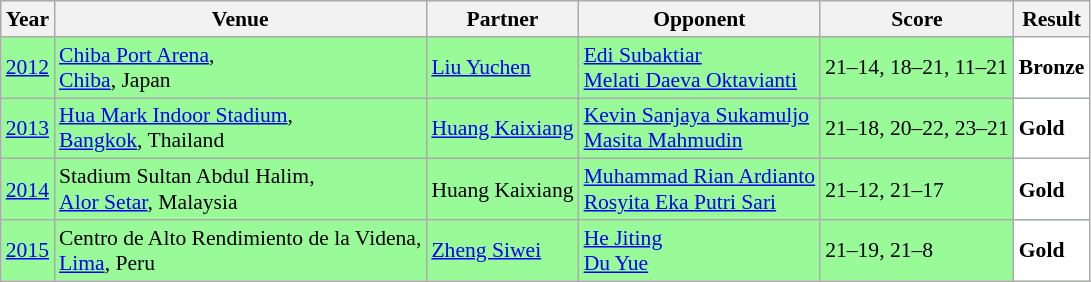<table class="sortable wikitable" style="font-size: 90%">
<tr>
<th>Year</th>
<th>Venue</th>
<th>Partner</th>
<th>Opponent</th>
<th>Score</th>
<th>Result</th>
</tr>
<tr style="background:#98FB98">
<td align="center"><a href='#'>2012</a></td>
<td align="left"><a href='#'>Chiba Port Arena</a>,<br><a href='#'>Chiba</a>, Japan</td>
<td align="left"> <a href='#'>Liu Yuchen</a></td>
<td align="left"> <a href='#'>Edi Subaktiar</a><br> <a href='#'>Melati Daeva Oktavianti</a></td>
<td align="left">21–14, 18–21, 11–21</td>
<td style="text-align:left; background:white"> <strong>Bronze</strong></td>
</tr>
<tr style="background:#98FB98">
<td align="center"><a href='#'>2013</a></td>
<td align="left"><a href='#'>Hua Mark Indoor Stadium</a>,<br><a href='#'>Bangkok</a>, Thailand</td>
<td align="left"> <a href='#'>Huang Kaixiang</a></td>
<td align="left"> <a href='#'>Kevin Sanjaya Sukamuljo</a><br> <a href='#'>Masita Mahmudin</a></td>
<td align="left">21–18, 20–22, 23–21</td>
<td style="text-align:left; background:white"> <strong>Gold</strong></td>
</tr>
<tr style="background:#98FB98">
<td align="center"><a href='#'>2014</a></td>
<td align="left">Stadium Sultan Abdul Halim,<br><a href='#'>Alor Setar</a>, Malaysia</td>
<td align="left"> Huang Kaixiang</td>
<td align="left"> <a href='#'>Muhammad Rian Ardianto</a><br> <a href='#'>Rosyita Eka Putri Sari</a></td>
<td align="left">21–12, 21–17</td>
<td style="text-align:left; background:white"> <strong>Gold</strong></td>
</tr>
<tr style="background:#98FB98">
<td align="center"><a href='#'>2015</a></td>
<td align="left">Centro de Alto Rendimiento de la Videna,<br><a href='#'>Lima</a>, Peru</td>
<td align="left"> <a href='#'>Zheng Siwei</a></td>
<td align="left"> <a href='#'>He Jiting</a><br> <a href='#'>Du Yue</a></td>
<td align="left">21–19, 21–8</td>
<td style="text-align:left; background:white"> <strong>Gold</strong></td>
</tr>
</table>
